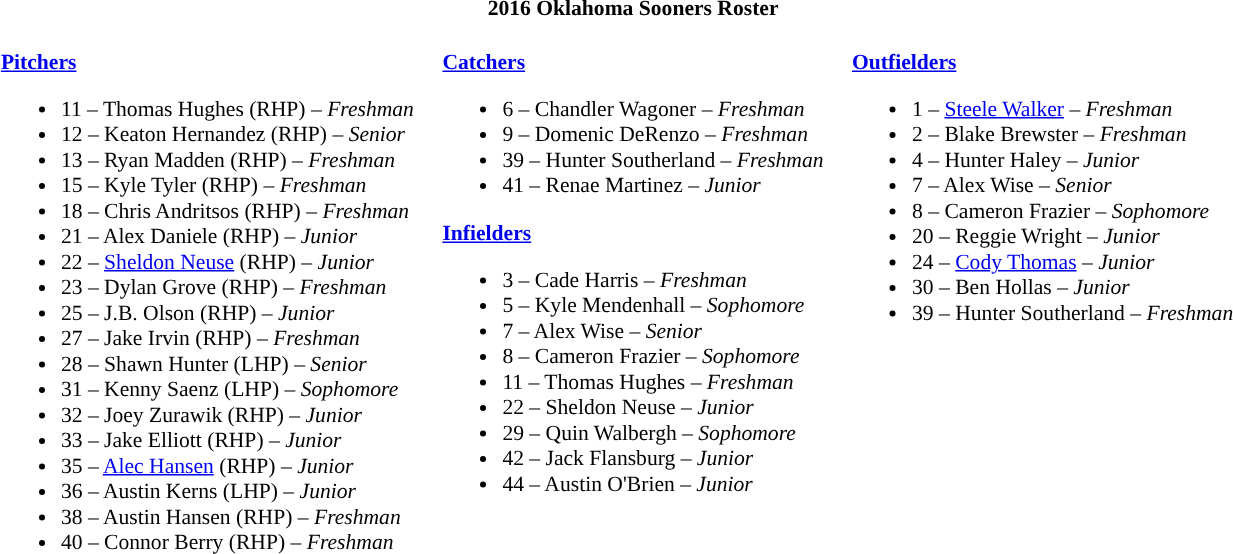<table class="toccolours" style="border-collapse:collapse; font-size:90%;">
<tr>
<th colspan=9>2016 Oklahoma Sooners Roster</th>
</tr>
<tr>
<td width="03"> </td>
<td valign="top"><br><strong><a href='#'>Pitchers</a></strong><ul><li>11 – Thomas Hughes (RHP) – <em>Freshman</em></li><li>12 – Keaton Hernandez (RHP) – <em>Senior</em></li><li>13 – Ryan Madden (RHP) – <em>Freshman</em></li><li>15 – Kyle Tyler (RHP) – <em>Freshman</em></li><li>18 – Chris Andritsos (RHP) – <em>Freshman</em></li><li>21 – Alex Daniele (RHP) – <em>Junior</em></li><li>22 – <a href='#'>Sheldon Neuse</a> (RHP) – <em>Junior</em></li><li>23 – Dylan Grove (RHP) – <em>Freshman</em></li><li>25 – J.B. Olson (RHP) – <em>Junior</em></li><li>27 – Jake Irvin (RHP) – <em>Freshman</em></li><li>28 – Shawn Hunter (LHP) – <em>Senior</em></li><li>31 – Kenny Saenz (LHP) – <em>Sophomore</em></li><li>32 – Joey Zurawik (RHP) – <em>Junior</em></li><li>33 – Jake Elliott (RHP) – <em>Junior</em></li><li>35 – <a href='#'>Alec Hansen</a> (RHP) – <em>Junior</em></li><li>36 – Austin Kerns (LHP) – <em>Junior</em></li><li>38 – Austin Hansen (RHP) – <em>Freshman</em></li><li>40 – Connor Berry (RHP) – <em>Freshman</em></li></ul></td>
<td width="15"> </td>
<td valign="top"><br><strong><a href='#'>Catchers</a></strong><ul><li>6 – Chandler Wagoner – <em> Freshman</em></li><li>9 – Domenic DeRenzo – <em>Freshman</em></li><li>39 – Hunter Southerland – <em>Freshman</em></li><li>41 – Renae Martinez – <em>Junior</em></li></ul><strong><a href='#'>Infielders</a></strong><ul><li>3 – Cade Harris – <em>Freshman</em></li><li>5 – Kyle Mendenhall – <em>Sophomore</em></li><li>7 – Alex Wise – <em>Senior</em></li><li>8 – Cameron Frazier – <em>Sophomore</em></li><li>11 – Thomas Hughes – <em>Freshman</em></li><li>22 – Sheldon Neuse – <em>Junior</em></li><li>29 – Quin Walbergh – <em>Sophomore</em></li><li>42 – Jack Flansburg – <em>Junior</em></li><li>44 – Austin O'Brien – <em>Junior</em></li></ul></td>
<td width="15"> </td>
<td valign="top"><br><strong><a href='#'>Outfielders</a></strong><ul><li>1 – 	<a href='#'>Steele Walker</a> – <em>Freshman</em></li><li>2 – Blake Brewster – <em>Freshman</em></li><li>4 – Hunter Haley – <em>Junior</em></li><li>7 – Alex Wise – <em>Senior</em></li><li>8 – Cameron Frazier – <em>Sophomore</em></li><li>20 – Reggie Wright – <em>Junior</em></li><li>24 – <a href='#'>Cody Thomas</a> – <em>Junior</em></li><li>30 – Ben Hollas – <em>Junior</em></li><li>39 – Hunter Southerland – <em>Freshman</em></li></ul></td>
<td width="25"> </td>
</tr>
</table>
